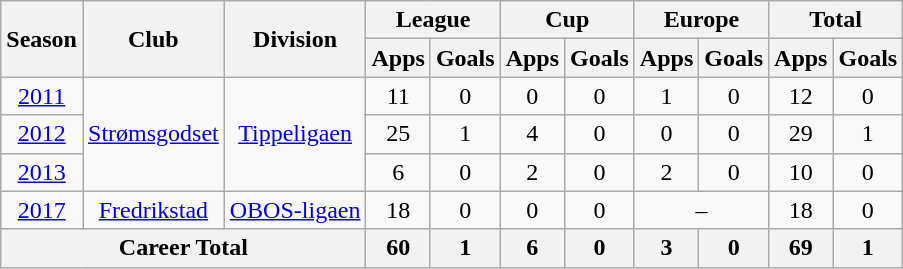<table class="wikitable" style="text-align: center;">
<tr>
<th rowspan="2">Season</th>
<th rowspan="2">Club</th>
<th rowspan="2">Division</th>
<th colspan="2">League</th>
<th colspan="2">Cup</th>
<th colspan="2">Europe</th>
<th colspan="2">Total</th>
</tr>
<tr>
<th>Apps</th>
<th>Goals</th>
<th>Apps</th>
<th>Goals</th>
<th>Apps</th>
<th>Goals</th>
<th>Apps</th>
<th>Goals</th>
</tr>
<tr>
<td><a href='#'>2011</a></td>
<td rowspan="3" valign="center"><a href='#'>Strømsgodset</a></td>
<td rowspan="3" valign="center"><a href='#'>Tippeligaen</a></td>
<td>11</td>
<td>0</td>
<td>0</td>
<td>0</td>
<td>1</td>
<td>0</td>
<td>12</td>
<td>0</td>
</tr>
<tr>
<td><a href='#'>2012</a></td>
<td>25</td>
<td>1</td>
<td>4</td>
<td>0</td>
<td>0</td>
<td>0</td>
<td>29</td>
<td>1</td>
</tr>
<tr>
<td><a href='#'>2013</a></td>
<td>6</td>
<td>0</td>
<td>2</td>
<td>0</td>
<td>2</td>
<td>0</td>
<td>10</td>
<td>0</td>
</tr>
<tr>
<td><a href='#'>2017</a></td>
<td rowspan="1" valign="center"><a href='#'>Fredrikstad</a></td>
<td rowspan="1" valign="center"><a href='#'>OBOS-ligaen</a></td>
<td>18</td>
<td>0</td>
<td>0</td>
<td>0</td>
<td colspan="2">–</td>
<td>18</td>
<td>0</td>
</tr>
<tr>
<th colspan="3">Career Total</th>
<th>60</th>
<th>1</th>
<th>6</th>
<th>0</th>
<th>3</th>
<th>0</th>
<th>69</th>
<th>1</th>
</tr>
</table>
